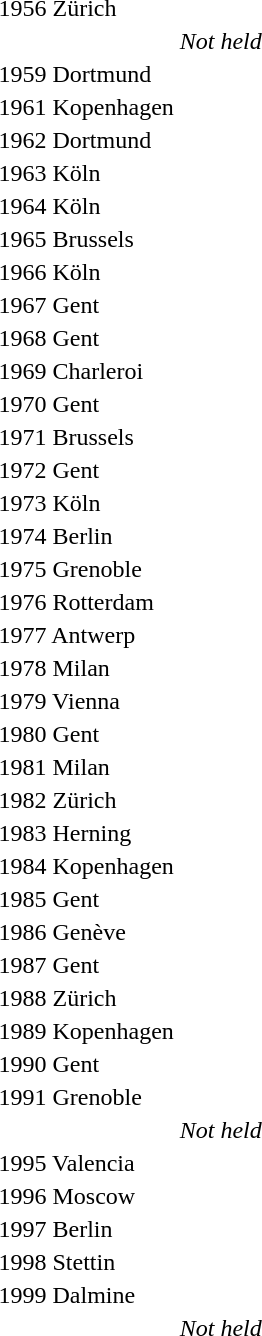<table>
<tr>
<td>1956 Zürich</td>
<td></td>
<td></td>
<td></td>
</tr>
<tr>
<td></td>
<td colspan="3" align="center"><em>Not held</em></td>
</tr>
<tr>
<td>1959 Dortmund</td>
<td></td>
<td></td>
<td></td>
</tr>
<tr>
<td>1961 Kopenhagen</td>
<td></td>
<td></td>
<td></td>
</tr>
<tr>
<td>1962 Dortmund</td>
<td></td>
<td></td>
<td></td>
</tr>
<tr>
<td>1963 Köln</td>
<td></td>
<td></td>
<td></td>
</tr>
<tr>
<td>1964 Köln</td>
<td></td>
<td></td>
<td></td>
</tr>
<tr>
<td>1965 Brussels</td>
<td></td>
<td></td>
<td></td>
</tr>
<tr>
<td>1966 Köln</td>
<td></td>
<td></td>
<td></td>
</tr>
<tr>
<td>1967 Gent</td>
<td></td>
<td></td>
<td></td>
</tr>
<tr>
<td>1968 Gent</td>
<td></td>
<td></td>
<td></td>
</tr>
<tr>
<td>1969 Charleroi</td>
<td></td>
<td></td>
<td></td>
</tr>
<tr>
<td>1970 Gent</td>
<td></td>
<td></td>
<td></td>
</tr>
<tr>
<td>1971 Brussels</td>
<td></td>
<td></td>
<td></td>
</tr>
<tr>
<td>1972 Gent</td>
<td></td>
<td></td>
<td></td>
</tr>
<tr>
<td>1973 Köln</td>
<td></td>
<td></td>
<td></td>
</tr>
<tr>
<td>1974 Berlin</td>
<td></td>
<td></td>
<td></td>
</tr>
<tr>
<td>1975 Grenoble</td>
<td></td>
<td></td>
<td></td>
</tr>
<tr>
<td>1976 Rotterdam</td>
<td></td>
<td></td>
<td></td>
</tr>
<tr>
<td>1977 Antwerp</td>
<td></td>
<td></td>
<td></td>
</tr>
<tr>
<td>1978 Milan</td>
<td></td>
<td></td>
<td></td>
</tr>
<tr>
<td>1979 Vienna</td>
<td></td>
<td></td>
<td></td>
</tr>
<tr>
<td>1980 Gent</td>
<td></td>
<td></td>
<td></td>
</tr>
<tr>
<td>1981 Milan</td>
<td></td>
<td></td>
<td></td>
</tr>
<tr>
<td>1982 Zürich</td>
<td></td>
<td></td>
<td></td>
</tr>
<tr>
<td>1983 Herning</td>
<td></td>
<td></td>
<td></td>
</tr>
<tr>
<td>1984 Kopenhagen</td>
<td></td>
<td></td>
<td></td>
</tr>
<tr>
<td>1985 Gent</td>
<td></td>
<td></td>
<td></td>
</tr>
<tr>
<td>1986 Genève</td>
<td></td>
<td></td>
<td></td>
</tr>
<tr>
<td>1987 Gent</td>
<td></td>
<td></td>
<td></td>
</tr>
<tr>
<td>1988 Zürich</td>
<td></td>
<td></td>
<td></td>
</tr>
<tr>
<td>1989 Kopenhagen</td>
<td></td>
<td></td>
<td></td>
</tr>
<tr>
<td>1990 Gent</td>
<td></td>
<td></td>
<td></td>
</tr>
<tr>
<td>1991 Grenoble</td>
<td></td>
<td></td>
<td></td>
</tr>
<tr>
<td></td>
<td colspan="3" align="center"><em>Not held</em></td>
</tr>
<tr>
<td>1995 Valencia</td>
<td></td>
<td></td>
<td></td>
</tr>
<tr>
<td>1996 Moscow</td>
<td></td>
<td></td>
<td></td>
</tr>
<tr>
<td>1997 Berlin</td>
<td></td>
<td></td>
<td></td>
</tr>
<tr>
<td>1998 Stettin</td>
<td></td>
<td></td>
<td></td>
</tr>
<tr>
<td>1999 Dalmine</td>
<td></td>
<td></td>
<td></td>
</tr>
<tr>
<td></td>
<td colspan="3" align="center"><em>Not held</em></td>
</tr>
<tr>
<td></td>
<td></td>
<td></td>
<td></td>
</tr>
<tr>
<td></td>
<td></td>
<td></td>
<td></td>
</tr>
<tr>
<td></td>
<td></td>
<td></td>
<td></td>
</tr>
<tr>
<td></td>
<td></td>
<td></td>
<td></td>
</tr>
<tr>
<td></td>
<td></td>
<td></td>
<td></td>
</tr>
<tr>
<td></td>
<td></td>
<td></td>
<td></td>
</tr>
<tr>
<td></td>
<td></td>
<td></td>
<td></td>
</tr>
<tr>
<td></td>
<td></td>
<td></td>
<td></td>
</tr>
<tr>
<td></td>
<td></td>
<td></td>
<td></td>
</tr>
</table>
